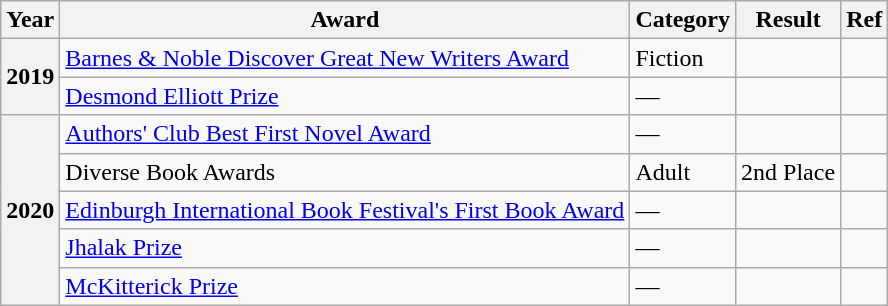<table class="wikitable sortable">
<tr>
<th>Year</th>
<th>Award</th>
<th>Category</th>
<th>Result</th>
<th>Ref</th>
</tr>
<tr>
<th rowspan="2">2019</th>
<td><a href='#'>Barnes & Noble Discover Great New Writers Award</a></td>
<td>Fiction</td>
<td></td>
<td></td>
</tr>
<tr>
<td><a href='#'>Desmond Elliott Prize</a></td>
<td>—</td>
<td></td>
<td></td>
</tr>
<tr>
<th rowspan="5">2020</th>
<td><a href='#'>Authors' Club Best First Novel Award</a></td>
<td>—</td>
<td></td>
<td></td>
</tr>
<tr>
<td>Diverse Book Awards</td>
<td>Adult</td>
<td>2nd Place</td>
<td></td>
</tr>
<tr>
<td><a href='#'>Edinburgh International Book Festival's First Book Award</a></td>
<td>—</td>
<td></td>
<td></td>
</tr>
<tr>
<td><a href='#'>Jhalak Prize</a></td>
<td>—</td>
<td></td>
<td></td>
</tr>
<tr>
<td><a href='#'>McKitterick Prize</a></td>
<td>—</td>
<td></td>
<td></td>
</tr>
</table>
